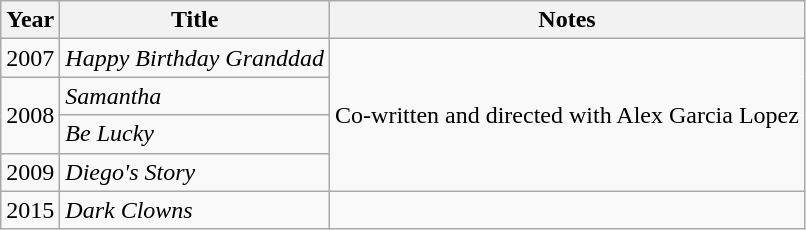<table class="wikitable">
<tr>
<th><strong>Year</strong></th>
<th><strong>Title</strong></th>
<th><strong>Notes</strong></th>
</tr>
<tr>
<td>2007</td>
<td><em>Happy Birthday Granddad</em></td>
<td rowspan="4">Co-written and directed with Alex Garcia Lopez</td>
</tr>
<tr>
<td rowspan="2">2008</td>
<td><em>Samantha</em></td>
</tr>
<tr>
<td><em>Be Lucky</em></td>
</tr>
<tr>
<td>2009</td>
<td><em>Diego's Story</em></td>
</tr>
<tr>
<td>2015</td>
<td><em>Dark Clowns</em></td>
<td></td>
</tr>
</table>
